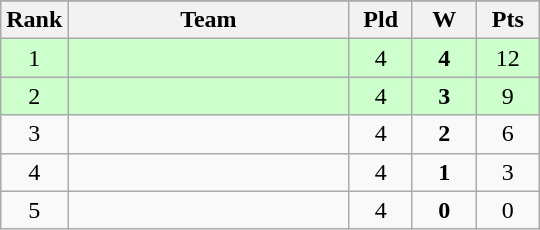<table class="wikitable">
<tr>
</tr>
<tr>
<th style="width:35px;">Rank</th>
<th style="width:180px;">Team</th>
<th style="width:35px;">Pld</th>
<th style="width:35px;">W</th>
<th style="width:35px;">Pts</th>
</tr>
<tr bgcolor=#ccffcc>
<td align=center>1</td>
<td></td>
<td align=center>4</td>
<td align=center><strong>4</strong></td>
<td align=center>12</td>
</tr>
<tr bgcolor=#ccffcc>
<td align=center>2</td>
<td></td>
<td align=center>4</td>
<td align=center><strong>3</strong></td>
<td align=center>9</td>
</tr>
<tr>
<td align=center>3</td>
<td></td>
<td align=center>4</td>
<td align=center><strong>2</strong></td>
<td align=center>6</td>
</tr>
<tr>
<td align=center>4</td>
<td></td>
<td align=center>4</td>
<td align=center><strong>1</strong></td>
<td align=center>3</td>
</tr>
<tr>
<td align=center>5</td>
<td></td>
<td align=center>4</td>
<td align=center><strong>0</strong></td>
<td align=center>0</td>
</tr>
</table>
